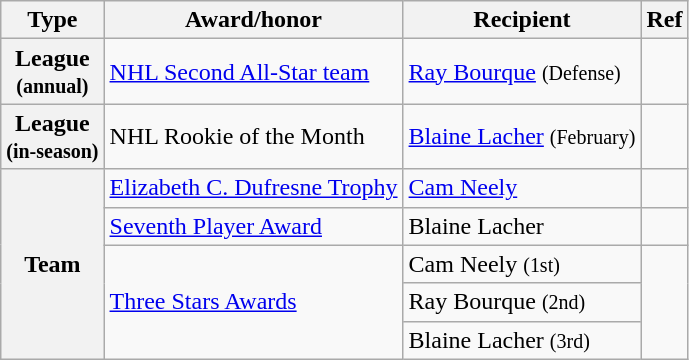<table class="wikitable">
<tr>
<th scope="col">Type</th>
<th scope="col">Award/honor</th>
<th scope="col">Recipient</th>
<th scope="col">Ref</th>
</tr>
<tr>
<th scope="row">League<br><small>(annual)</small></th>
<td><a href='#'>NHL Second All-Star team</a></td>
<td><a href='#'>Ray Bourque</a> <small>(Defense)</small></td>
<td></td>
</tr>
<tr>
<th scope="row">League<br><small>(in-season)</small></th>
<td>NHL Rookie of the Month</td>
<td><a href='#'>Blaine Lacher</a> <small>(February)</small></td>
<td></td>
</tr>
<tr>
<th scope="row" rowspan="6">Team<br></th>
<td><a href='#'>Elizabeth C. Dufresne Trophy</a></td>
<td><a href='#'>Cam Neely</a></td>
<td></td>
</tr>
<tr>
<td><a href='#'>Seventh Player Award</a></td>
<td>Blaine Lacher</td>
<td></td>
</tr>
<tr>
<td rowspan="3"><a href='#'>Three Stars Awards</a></td>
<td>Cam Neely <small>(1st)</small></td>
<td rowspan="3"></td>
</tr>
<tr>
<td>Ray Bourque <small>(2nd)</small></td>
</tr>
<tr>
<td>Blaine Lacher <small>(3rd)</small></td>
</tr>
</table>
